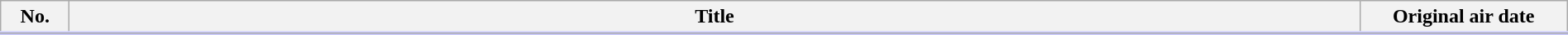<table class="plainrowheaders wikitable" style="width:100%; margin:auto; background:#FFF;">
<tr style="border-bottom: 3px solid #CCF;">
<th style="width:3em;">No.</th>
<th>Title</th>
<th style="width:10em;">Original air date</th>
</tr>
<tr>
</tr>
</table>
